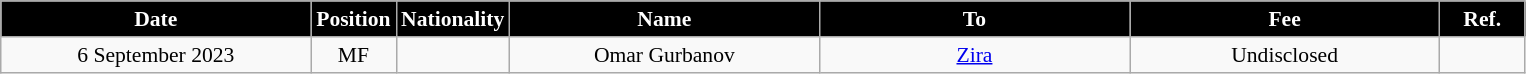<table class="wikitable"  style="text-align:center; font-size:90%; ">
<tr>
<th style="background:#000000; color:#fff; width:200px;">Date</th>
<th style="background:#000000; color:#fff; width:50px;">Position</th>
<th style="background:#000000; color:#fff; width:50px;">Nationality</th>
<th style="background:#000000; color:#fff; width:200px;">Name</th>
<th style="background:#000000; color:#fff; width:200px;">To</th>
<th style="background:#000000; color:#fff; width:200px;">Fee</th>
<th style="background:#000000; color:#fff; width:50px;">Ref.</th>
</tr>
<tr>
<td>6 September 2023</td>
<td>MF</td>
<td></td>
<td>Omar Gurbanov</td>
<td><a href='#'>Zira</a></td>
<td>Undisclosed</td>
<td></td>
</tr>
</table>
